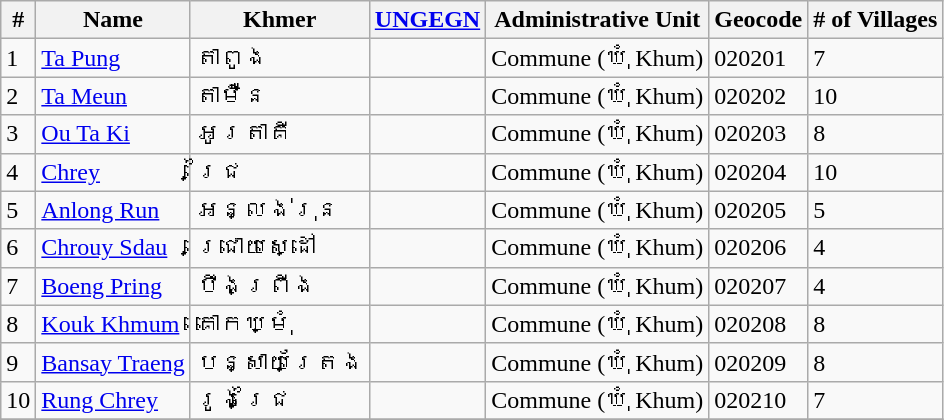<table class="wikitable sortable">
<tr>
<th>#</th>
<th>Name</th>
<th>Khmer</th>
<th><a href='#'>UNGEGN</a></th>
<th>Administrative Unit</th>
<th>Geocode</th>
<th># of Villages</th>
</tr>
<tr>
<td>1</td>
<td><a href='#'>Ta Pung</a></td>
<td>តាពូង</td>
<td></td>
<td>Commune (ឃុំ Khum)</td>
<td>020201</td>
<td>7</td>
</tr>
<tr>
<td>2</td>
<td><a href='#'>Ta Meun</a></td>
<td>តាម៉ឺន</td>
<td></td>
<td>Commune (ឃុំ Khum)</td>
<td>020202</td>
<td>10</td>
</tr>
<tr>
<td>3</td>
<td><a href='#'>Ou Ta Ki</a></td>
<td>អូរតាគី</td>
<td></td>
<td>Commune (ឃុំ Khum)</td>
<td>020203</td>
<td>8</td>
</tr>
<tr>
<td>4</td>
<td><a href='#'>Chrey</a></td>
<td>ជ្រៃ</td>
<td></td>
<td>Commune (ឃុំ Khum)</td>
<td>020204</td>
<td>10</td>
</tr>
<tr>
<td>5</td>
<td><a href='#'>Anlong Run</a></td>
<td>អន្លង់រុន</td>
<td></td>
<td>Commune (ឃុំ Khum)</td>
<td>020205</td>
<td>5</td>
</tr>
<tr>
<td>6</td>
<td><a href='#'>Chrouy Sdau</a></td>
<td>ជ្រោយស្ដៅ</td>
<td></td>
<td>Commune (ឃុំ Khum)</td>
<td>020206</td>
<td>4</td>
</tr>
<tr>
<td>7</td>
<td><a href='#'>Boeng Pring</a></td>
<td>បឹងព្រីង</td>
<td></td>
<td>Commune (ឃុំ Khum)</td>
<td>020207</td>
<td>4</td>
</tr>
<tr>
<td>8</td>
<td><a href='#'>Kouk Khmum</a></td>
<td>គោកឃ្មុំ</td>
<td></td>
<td>Commune (ឃុំ Khum)</td>
<td>020208</td>
<td>8</td>
</tr>
<tr>
<td>9</td>
<td><a href='#'>Bansay Traeng</a></td>
<td>បន្សាយត្រែង</td>
<td></td>
<td>Commune (ឃុំ Khum)</td>
<td>020209</td>
<td>8</td>
</tr>
<tr>
<td>10</td>
<td><a href='#'>Rung Chrey</a></td>
<td>រូងជ្រៃ</td>
<td></td>
<td>Commune (ឃុំ Khum)</td>
<td>020210</td>
<td>7</td>
</tr>
<tr>
</tr>
</table>
